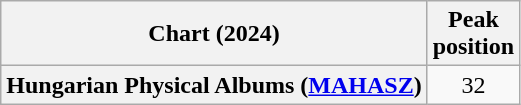<table class="wikitable sortable plainrowheaders" style="text-align:center;">
<tr>
<th scope="col">Chart (2024)</th>
<th scope="col">Peak<br>position</th>
</tr>
<tr>
<th scope="row">Hungarian Physical Albums (<a href='#'>MAHASZ</a>)</th>
<td>32</td>
</tr>
</table>
